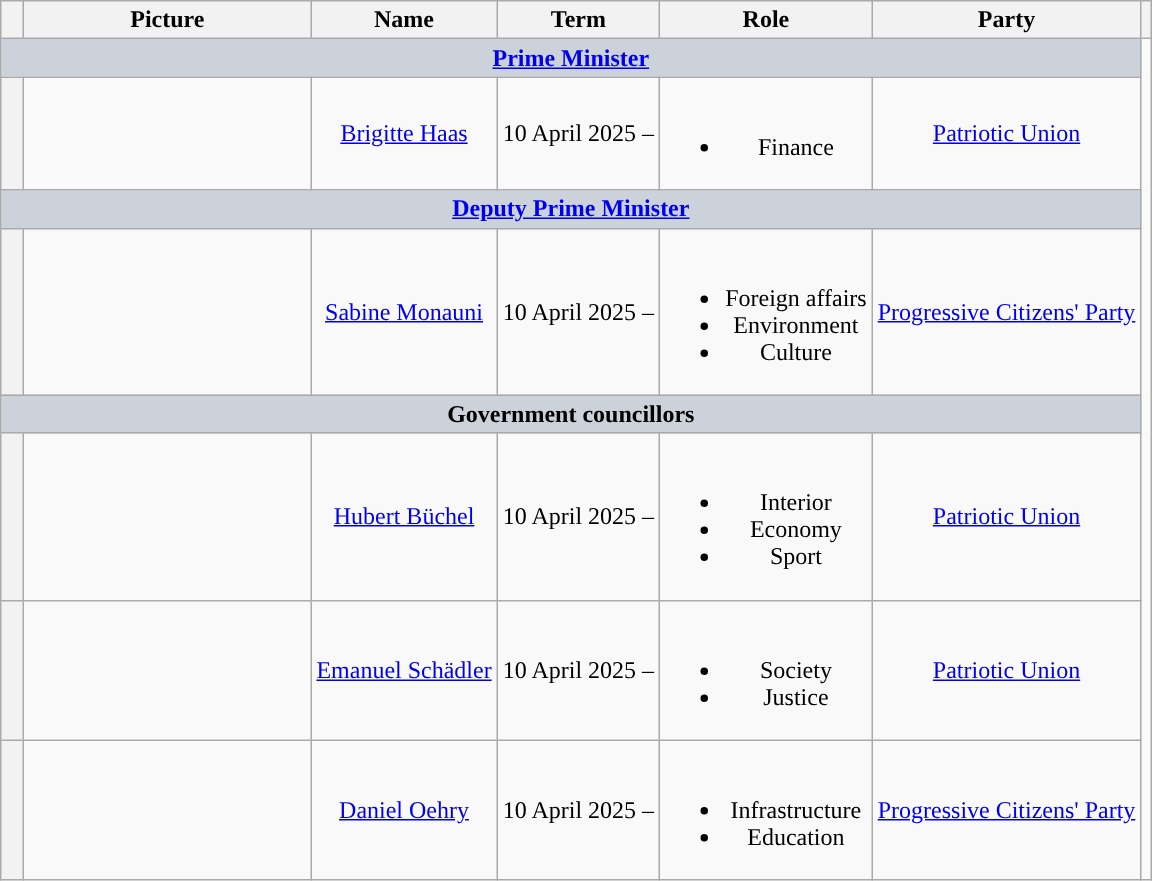<table class="wikitable" style="text-align:center">
<tr>
<th style="width: 0.5em"></th>
<th style="width: 11.5em">Picture</th>
<th>Name</th>
<th>Term</th>
<th>Role</th>
<th>Party</th>
<th></th>
</tr>
<tr>
<th colspan="6" style="background:#CCD2D9"><a href='#'>Prime Minister</a></th>
<td rowspan="8"></td>
</tr>
<tr>
<th style="background:"></th>
<td></td>
<td><a href='#'>Brigitte Haas</a></td>
<td style="text-align:left">10 April 2025 –</td>
<td><br><ul><li>Finance</li></ul></td>
<td><a href='#'>Patriotic Union</a></td>
</tr>
<tr>
<th colspan="6" style="background:#CCD2D9"><a href='#'>Deputy Prime Minister</a></th>
</tr>
<tr>
<th style="background:"></th>
<td></td>
<td><a href='#'>Sabine Monauni</a></td>
<td style="text-align:left">10 April 2025 –</td>
<td><br><ul><li>Foreign affairs</li><li>Environment</li><li>Culture</li></ul></td>
<td><a href='#'>Progressive Citizens' Party</a></td>
</tr>
<tr>
<th colspan="6" style="background:#CCD2D9">Government councillors</th>
</tr>
<tr>
<th style="background:"></th>
<td></td>
<td><a href='#'>Hubert Büchel</a></td>
<td style="text-align:left">10 April 2025 –</td>
<td><br><ul><li>Interior</li><li>Economy</li><li>Sport</li></ul></td>
<td><a href='#'>Patriotic Union</a></td>
</tr>
<tr>
<th style="background:"></th>
<td></td>
<td><a href='#'>Emanuel Schädler</a></td>
<td>10 April 2025 –</td>
<td><br><ul><li>Society</li><li>Justice</li></ul></td>
<td><a href='#'>Patriotic Union</a></td>
</tr>
<tr>
<th style="background:"></th>
<td></td>
<td><a href='#'>Daniel Oehry</a></td>
<td>10 April 2025 –</td>
<td><br><ul><li>Infrastructure</li><li>Education</li></ul></td>
<td><a href='#'>Progressive Citizens' Party</a></td>
</tr>
</table>
